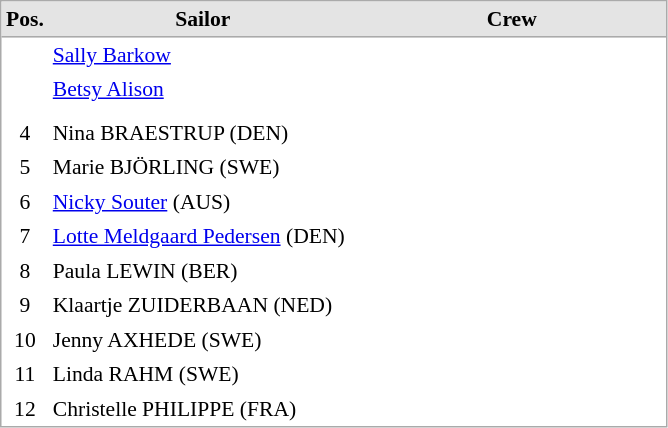<table cellspacing="0" cellpadding="3" style="border:1px solid #AAAAAA;font-size:90%">
<tr bgcolor="#E4E4E4">
<th style="border-bottom:1px solid #AAAAAA" width=10>Pos.</th>
<th style="border-bottom:1px solid #AAAAAA" width=200>Sailor</th>
<th style="border-bottom:1px solid #AAAAAA" width=200>Crew</th>
</tr>
<tr>
<td align="center"></td>
<td><a href='#'>Sally Barkow</a></td>
<td></td>
</tr>
<tr>
<td align="center"></td>
<td><a href='#'>Betsy Alison</a></td>
<td></td>
</tr>
<tr>
<td align="center"></td>
<td></td>
<td></td>
</tr>
<tr>
<td align="center">4</td>
<td>Nina BRAESTRUP (DEN)</td>
<td></td>
</tr>
<tr>
<td align="center">5</td>
<td>Marie BJÖRLING (SWE)</td>
<td></td>
</tr>
<tr>
<td align="center">6</td>
<td><a href='#'>Nicky Souter</a> (AUS)</td>
<td></td>
</tr>
<tr>
<td align="center">7</td>
<td><a href='#'>Lotte Meldgaard Pedersen</a> (DEN)</td>
<td></td>
</tr>
<tr>
<td align="center">8</td>
<td>Paula LEWIN (BER)</td>
<td></td>
</tr>
<tr>
<td align="center">9</td>
<td>Klaartje ZUIDERBAAN (NED)</td>
<td></td>
</tr>
<tr>
<td align="center">10</td>
<td>Jenny AXHEDE (SWE)</td>
<td></td>
</tr>
<tr>
<td align="center">11</td>
<td>Linda RAHM (SWE)</td>
<td></td>
</tr>
<tr>
<td align="center">12</td>
<td>Christelle PHILIPPE (FRA)</td>
<td></td>
</tr>
<tr>
</tr>
</table>
